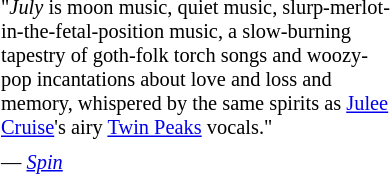<table class="toccolours" style="float: right; margin-left: 1em; margin-right: 0em; font-size: 85%; background:offwhite; color:black; width:20em; max-width: 40%;" cellspacing="5">
<tr>
<td style="text-align: left;">"<em>July</em> is moon music, quiet music, slurp-merlot-in-the-fetal-position music, a slow-burning tapestry of goth-folk torch songs and woozy-pop incantations about love and loss and memory, whispered by the same spirits as <a href='#'>Julee Cruise</a>'s airy <a href='#'>Twin Peaks</a> vocals."</td>
</tr>
<tr>
<td style="text-align: left;">— <em><a href='#'>Spin</a></em></td>
</tr>
</table>
